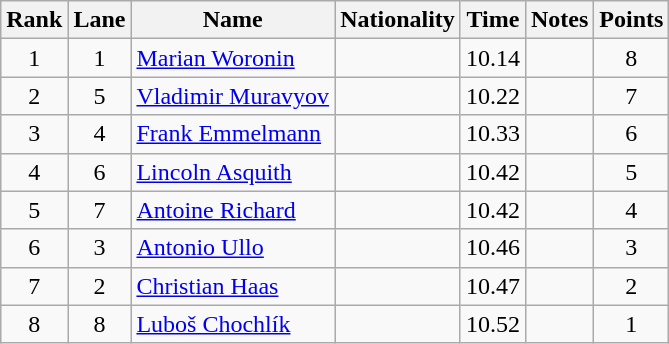<table class="wikitable sortable" style="text-align:center">
<tr>
<th>Rank</th>
<th>Lane</th>
<th>Name</th>
<th>Nationality</th>
<th>Time</th>
<th>Notes</th>
<th>Points</th>
</tr>
<tr>
<td>1</td>
<td>1</td>
<td align=left><a href='#'>Marian Woronin</a></td>
<td align=left></td>
<td>10.14</td>
<td></td>
<td>8</td>
</tr>
<tr>
<td>2</td>
<td>5</td>
<td align=left><a href='#'>Vladimir Muravyov</a></td>
<td align=left></td>
<td>10.22</td>
<td></td>
<td>7</td>
</tr>
<tr>
<td>3</td>
<td>4</td>
<td align=left><a href='#'>Frank Emmelmann</a></td>
<td align=left></td>
<td>10.33</td>
<td></td>
<td>6</td>
</tr>
<tr>
<td>4</td>
<td>6</td>
<td align=left><a href='#'>Lincoln Asquith</a></td>
<td align=left></td>
<td>10.42</td>
<td></td>
<td>5</td>
</tr>
<tr>
<td>5</td>
<td>7</td>
<td align=left><a href='#'>Antoine Richard</a></td>
<td align=left></td>
<td>10.42</td>
<td></td>
<td>4</td>
</tr>
<tr>
<td>6</td>
<td>3</td>
<td align=left><a href='#'>Antonio Ullo</a></td>
<td align=left></td>
<td>10.46</td>
<td></td>
<td>3</td>
</tr>
<tr>
<td>7</td>
<td>2</td>
<td align=left><a href='#'>Christian Haas</a></td>
<td align=left></td>
<td>10.47</td>
<td></td>
<td>2</td>
</tr>
<tr>
<td>8</td>
<td>8</td>
<td align=left><a href='#'>Luboš Chochlík</a></td>
<td align=left></td>
<td>10.52</td>
<td></td>
<td>1</td>
</tr>
</table>
